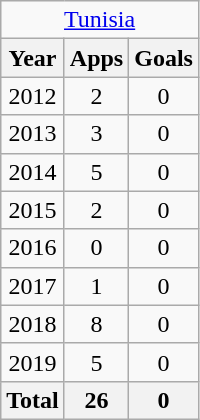<table class="wikitable" style="text-align:center">
<tr>
<td colspan="3"><a href='#'>Tunisia</a></td>
</tr>
<tr>
<th>Year</th>
<th>Apps</th>
<th>Goals</th>
</tr>
<tr>
<td>2012</td>
<td>2</td>
<td>0</td>
</tr>
<tr>
<td>2013</td>
<td>3</td>
<td>0</td>
</tr>
<tr>
<td>2014</td>
<td>5</td>
<td>0</td>
</tr>
<tr>
<td>2015</td>
<td>2</td>
<td>0</td>
</tr>
<tr>
<td>2016</td>
<td>0</td>
<td>0</td>
</tr>
<tr>
<td>2017</td>
<td>1</td>
<td>0</td>
</tr>
<tr>
<td>2018</td>
<td>8</td>
<td>0</td>
</tr>
<tr>
<td>2019</td>
<td>5</td>
<td>0</td>
</tr>
<tr>
<th>Total</th>
<th>26</th>
<th>0</th>
</tr>
</table>
